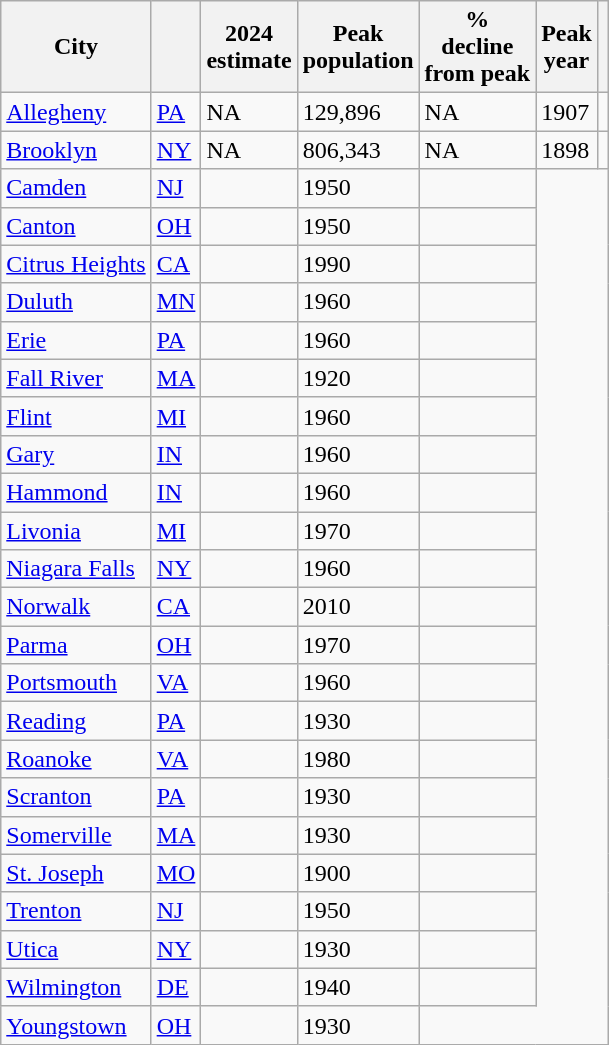<table class="wikitable sortable sort-under col1left col2center" >
<tr>
<th>City</th>
<th></th>
<th>2024<br>estimate</th>
<th>Peak<br>population</th>
<th>%<br>decline<br>from peak</th>
<th>Peak<br>year</th>
<th class="unsortable"></th>
</tr>
<tr>
<td><a href='#'>Allegheny</a></td>
<td><a href='#'>PA</a></td>
<td>NA</td>
<td>129,896</td>
<td>NA</td>
<td>1907</td>
<td></td>
</tr>
<tr>
<td><a href='#'>Brooklyn</a></td>
<td><a href='#'>NY</a></td>
<td>NA</td>
<td>806,343</td>
<td>NA</td>
<td>1898</td>
<td></td>
</tr>
<tr>
<td><a href='#'>Camden</a></td>
<td><a href='#'>NJ</a></td>
<td></td>
<td>1950</td>
<td></td>
</tr>
<tr>
<td><a href='#'>Canton</a></td>
<td><a href='#'>OH</a></td>
<td></td>
<td>1950</td>
<td></td>
</tr>
<tr>
<td><a href='#'>Citrus Heights</a></td>
<td><a href='#'>CA</a></td>
<td></td>
<td>1990</td>
<td></td>
</tr>
<tr>
<td><a href='#'>Duluth</a></td>
<td><a href='#'>MN</a></td>
<td></td>
<td>1960</td>
<td></td>
</tr>
<tr>
<td><a href='#'>Erie</a></td>
<td><a href='#'>PA</a></td>
<td></td>
<td>1960</td>
<td></td>
</tr>
<tr>
<td><a href='#'>Fall River</a></td>
<td><a href='#'>MA</a></td>
<td></td>
<td>1920</td>
<td></td>
</tr>
<tr>
<td><a href='#'>Flint</a></td>
<td><a href='#'>MI</a></td>
<td></td>
<td>1960</td>
<td></td>
</tr>
<tr>
<td><a href='#'>Gary</a></td>
<td><a href='#'>IN</a></td>
<td></td>
<td>1960</td>
<td></td>
</tr>
<tr>
<td><a href='#'>Hammond</a></td>
<td><a href='#'>IN</a></td>
<td></td>
<td>1960</td>
<td></td>
</tr>
<tr>
<td><a href='#'>Livonia</a></td>
<td><a href='#'>MI</a></td>
<td></td>
<td>1970</td>
<td></td>
</tr>
<tr>
<td><a href='#'>Niagara Falls</a></td>
<td><a href='#'>NY</a></td>
<td></td>
<td>1960</td>
<td></td>
</tr>
<tr>
<td><a href='#'>Norwalk</a></td>
<td><a href='#'>CA</a></td>
<td></td>
<td>2010</td>
<td></td>
</tr>
<tr>
<td><a href='#'>Parma</a></td>
<td><a href='#'>OH</a></td>
<td></td>
<td>1970</td>
<td></td>
</tr>
<tr>
<td><a href='#'>Portsmouth</a></td>
<td><a href='#'>VA</a></td>
<td></td>
<td>1960</td>
<td></td>
</tr>
<tr>
<td><a href='#'>Reading</a></td>
<td><a href='#'>PA</a></td>
<td></td>
<td>1930</td>
<td></td>
</tr>
<tr>
<td><a href='#'>Roanoke</a></td>
<td><a href='#'>VA</a></td>
<td></td>
<td>1980</td>
<td></td>
</tr>
<tr>
<td><a href='#'>Scranton</a></td>
<td><a href='#'>PA</a></td>
<td></td>
<td>1930</td>
<td></td>
</tr>
<tr>
<td><a href='#'>Somerville</a></td>
<td><a href='#'>MA</a></td>
<td></td>
<td>1930</td>
<td></td>
</tr>
<tr>
<td><a href='#'>St. Joseph</a></td>
<td><a href='#'>MO</a></td>
<td></td>
<td>1900</td>
<td></td>
</tr>
<tr>
<td><a href='#'>Trenton</a></td>
<td><a href='#'>NJ</a></td>
<td></td>
<td>1950</td>
<td></td>
</tr>
<tr>
<td><a href='#'>Utica</a></td>
<td><a href='#'>NY</a></td>
<td></td>
<td>1930</td>
<td></td>
</tr>
<tr>
<td><a href='#'>Wilmington</a></td>
<td><a href='#'>DE</a></td>
<td></td>
<td>1940</td>
<td></td>
</tr>
<tr>
<td><a href='#'>Youngstown</a></td>
<td><a href='#'>OH</a></td>
<td></td>
<td>1930</td>
</tr>
</table>
